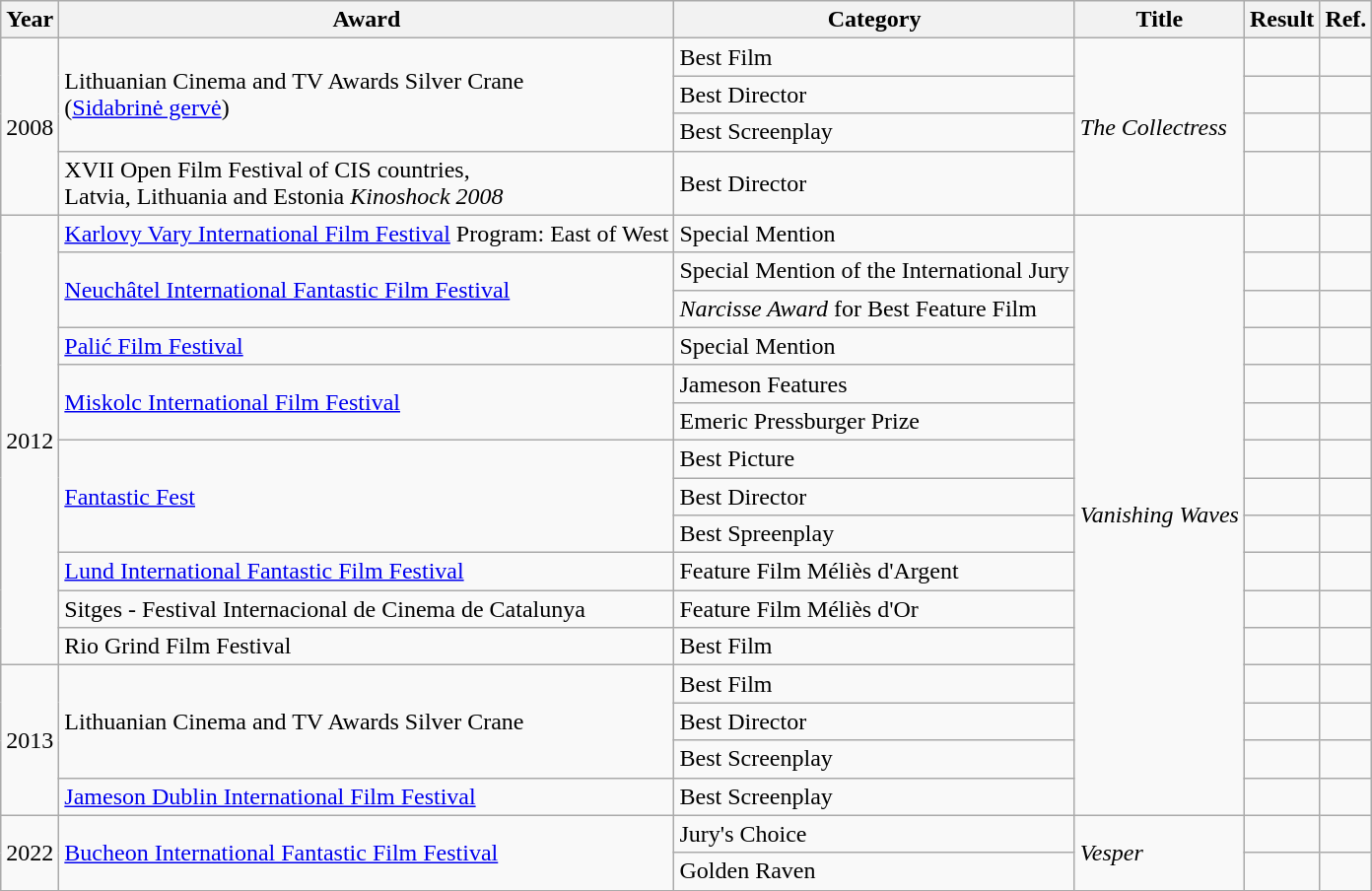<table class="wikitable">
<tr>
<th>Year</th>
<th>Award</th>
<th>Category</th>
<th>Title</th>
<th>Result</th>
<th>Ref.</th>
</tr>
<tr>
<td rowspan=4>2008</td>
<td rowspan=3>Lithuanian Cinema and TV Awards Silver Crane<br>(<a href='#'>Sidabrinė gervė</a>)</td>
<td>Best Film</td>
<td rowspan=4><em>The Collectress</em></td>
<td></td>
<td></td>
</tr>
<tr>
<td>Best Director</td>
<td></td>
<td></td>
</tr>
<tr>
<td>Best Screenplay</td>
<td></td>
<td></td>
</tr>
<tr>
<td>XVII Open Film Festival of CIS countries,<br>Latvia, Lithuania and Estonia <em>Kinoshock 2008</em></td>
<td>Best Director</td>
<td></td>
<td></td>
</tr>
<tr>
<td rowspan=12>2012</td>
<td><a href='#'>Karlovy Vary International Film Festival</a> Program: East of West</td>
<td>Special Mention</td>
<td rowspan=16><em>Vanishing Waves</em></td>
<td></td>
<td></td>
</tr>
<tr>
<td rowspan=2><a href='#'>Neuchâtel International Fantastic Film Festival</a></td>
<td>Special Mention of the International Jury</td>
<td></td>
<td></td>
</tr>
<tr>
<td><em>Narcisse Award</em> for Best Feature Film</td>
<td></td>
<td></td>
</tr>
<tr>
<td><a href='#'>Palić Film Festival</a></td>
<td>Special Mention</td>
<td></td>
<td></td>
</tr>
<tr>
<td rowspan=2><a href='#'>Miskolc International Film Festival</a></td>
<td>Jameson Features</td>
<td></td>
<td></td>
</tr>
<tr>
<td>Emeric Pressburger Prize</td>
<td></td>
<td></td>
</tr>
<tr>
<td rowspan=3><a href='#'>Fantastic Fest</a></td>
<td>Best Picture</td>
<td></td>
<td></td>
</tr>
<tr>
<td>Best Director</td>
<td></td>
<td></td>
</tr>
<tr>
<td>Best Spreenplay</td>
<td></td>
<td></td>
</tr>
<tr>
<td><a href='#'>Lund International Fantastic Film Festival</a></td>
<td>Feature Film Méliès d'Argent</td>
<td></td>
<td></td>
</tr>
<tr>
<td>Sitges - Festival Internacional de Cinema de Catalunya</td>
<td>Feature Film Méliès d'Or</td>
<td></td>
<td></td>
</tr>
<tr>
<td>Rio Grind Film Festival</td>
<td>Best Film</td>
<td></td>
<td></td>
</tr>
<tr>
<td rowspan=4>2013</td>
<td rowspan=3>Lithuanian Cinema and TV Awards Silver Crane</td>
<td>Best Film</td>
<td></td>
<td></td>
</tr>
<tr>
<td>Best Director</td>
<td></td>
<td></td>
</tr>
<tr>
<td>Best Screenplay</td>
<td></td>
<td></td>
</tr>
<tr>
<td><a href='#'>Jameson Dublin International Film Festival</a></td>
<td>Best Screenplay</td>
<td></td>
<td></td>
</tr>
<tr>
<td rowspan=2>2022</td>
<td rowspan=2><a href='#'>Bucheon International Fantastic Film Festival</a></td>
<td>Jury's Choice</td>
<td rowspan=2><em>Vesper</em></td>
<td></td>
<td></td>
</tr>
<tr>
<td>Golden Raven</td>
<td></td>
<td></td>
</tr>
</table>
